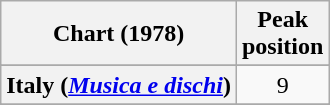<table class="wikitable sortable plainrowheaders" style="text-align:center">
<tr>
<th scope="col">Chart (1978)</th>
<th scope="col">Peak<br>position</th>
</tr>
<tr>
</tr>
<tr>
</tr>
<tr>
<th scope="row">Italy (<em><a href='#'>Musica e dischi</a></em>)</th>
<td>9</td>
</tr>
<tr>
</tr>
<tr>
</tr>
<tr>
</tr>
<tr>
</tr>
<tr>
</tr>
<tr>
</tr>
</table>
